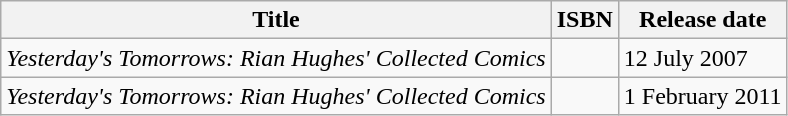<table class="wikitable">
<tr>
<th>Title</th>
<th>ISBN</th>
<th>Release date</th>
</tr>
<tr>
<td><em>Yesterday's Tomorrows: Rian Hughes' Collected Comics</em></td>
<td></td>
<td>12 July 2007</td>
</tr>
<tr>
<td><em>Yesterday's Tomorrows: Rian Hughes' Collected Comics</em></td>
<td></td>
<td>1 February 2011</td>
</tr>
</table>
